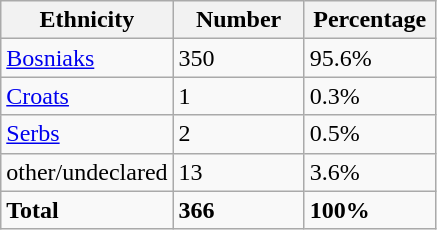<table class="wikitable">
<tr>
<th width="100px">Ethnicity</th>
<th width="80px">Number</th>
<th width="80px">Percentage</th>
</tr>
<tr>
<td><a href='#'>Bosniaks</a></td>
<td>350</td>
<td>95.6%</td>
</tr>
<tr>
<td><a href='#'>Croats</a></td>
<td>1</td>
<td>0.3%</td>
</tr>
<tr>
<td><a href='#'>Serbs</a></td>
<td>2</td>
<td>0.5%</td>
</tr>
<tr>
<td>other/undeclared</td>
<td>13</td>
<td>3.6%</td>
</tr>
<tr>
<td><strong>Total</strong></td>
<td><strong>366</strong></td>
<td><strong>100%</strong></td>
</tr>
</table>
